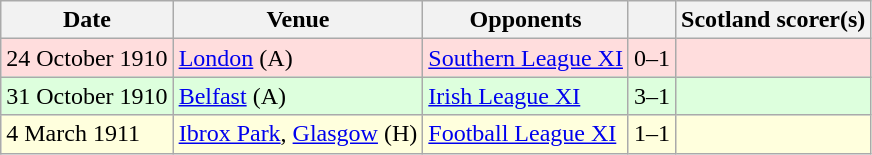<table class="wikitable">
<tr>
<th>Date</th>
<th>Venue</th>
<th>Opponents</th>
<th></th>
<th>Scotland scorer(s)</th>
</tr>
<tr bgcolor=#ffdddd>
<td>24 October 1910</td>
<td><a href='#'>London</a> (A)</td>
<td> <a href='#'>Southern League XI</a></td>
<td align=center>0–1</td>
<td></td>
</tr>
<tr bgcolor=#ddffdd>
<td>31 October 1910</td>
<td><a href='#'>Belfast</a> (A)</td>
<td> <a href='#'>Irish League XI</a></td>
<td align=center>3–1</td>
<td></td>
</tr>
<tr bgcolor=#ffffdd>
<td>4 March 1911</td>
<td><a href='#'>Ibrox Park</a>, <a href='#'>Glasgow</a> (H)</td>
<td> <a href='#'>Football League XI</a></td>
<td align=center>1–1</td>
<td></td>
</tr>
</table>
